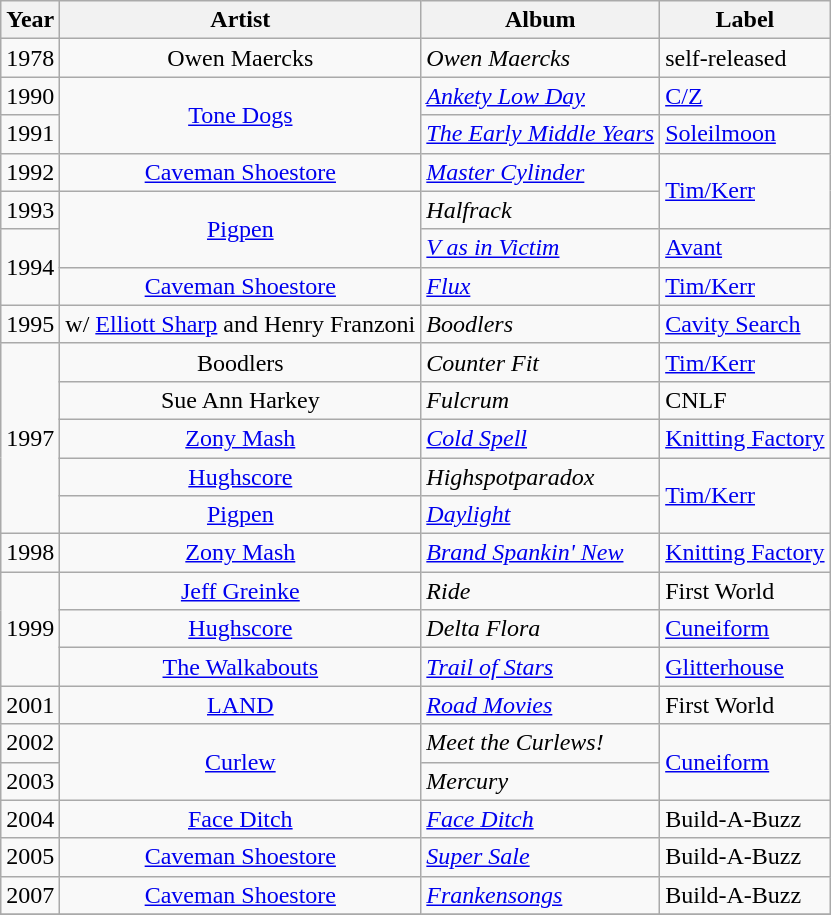<table class="wikitable">
<tr>
<th>Year</th>
<th>Artist</th>
<th>Album</th>
<th>Label</th>
</tr>
<tr>
<td align="center">1978</td>
<td align="center">Owen Maercks</td>
<td><em>Owen Maercks</em></td>
<td>self-released</td>
</tr>
<tr>
<td align="center">1990</td>
<td rowspan="2" align="center"><a href='#'>Tone Dogs</a></td>
<td><em><a href='#'>Ankety Low Day</a></em></td>
<td><a href='#'>C/Z</a></td>
</tr>
<tr>
<td align="center">1991</td>
<td><em><a href='#'>The Early Middle Years</a></em></td>
<td><a href='#'>Soleilmoon</a></td>
</tr>
<tr>
<td align="center">1992</td>
<td align="center"><a href='#'>Caveman Shoestore</a></td>
<td><em><a href='#'>Master Cylinder</a></em></td>
<td rowspan="2"><a href='#'>Tim/Kerr</a></td>
</tr>
<tr>
<td align="center">1993</td>
<td rowspan="2" align="center"><a href='#'>Pigpen</a></td>
<td><em>Halfrack</em></td>
</tr>
<tr>
<td rowspan="2" align="center">1994</td>
<td><em><a href='#'>V as in Victim</a></em></td>
<td><a href='#'>Avant</a></td>
</tr>
<tr>
<td align="center"><a href='#'>Caveman Shoestore</a></td>
<td><em><a href='#'>Flux</a></em></td>
<td><a href='#'>Tim/Kerr</a></td>
</tr>
<tr>
<td align="center">1995</td>
<td align="center">w/ <a href='#'>Elliott Sharp</a> and Henry Franzoni</td>
<td><em>Boodlers</em></td>
<td><a href='#'>Cavity Search</a></td>
</tr>
<tr>
<td rowspan="5" align="center">1997</td>
<td align="center">Boodlers</td>
<td><em>Counter Fit</em></td>
<td><a href='#'>Tim/Kerr</a></td>
</tr>
<tr>
<td align="center">Sue Ann Harkey</td>
<td><em>Fulcrum</em></td>
<td>CNLF</td>
</tr>
<tr>
<td align="center"><a href='#'>Zony Mash</a></td>
<td><em><a href='#'>Cold Spell</a></em></td>
<td><a href='#'>Knitting Factory</a></td>
</tr>
<tr>
<td align="center"><a href='#'>Hughscore</a></td>
<td><em>Highspotparadox</em></td>
<td rowspan="2"><a href='#'>Tim/Kerr</a></td>
</tr>
<tr>
<td align="center"><a href='#'>Pigpen</a></td>
<td><em><a href='#'>Daylight</a></em></td>
</tr>
<tr>
<td align="center">1998</td>
<td align="center"><a href='#'>Zony Mash</a></td>
<td><em><a href='#'>Brand Spankin' New</a></em></td>
<td><a href='#'>Knitting Factory</a></td>
</tr>
<tr>
<td rowspan="3" align="center">1999</td>
<td align="center"><a href='#'>Jeff Greinke</a></td>
<td><em>Ride</em></td>
<td>First World</td>
</tr>
<tr>
<td align="center"><a href='#'>Hughscore</a></td>
<td><em>Delta Flora</em></td>
<td><a href='#'>Cuneiform</a></td>
</tr>
<tr>
<td align="center"><a href='#'>The Walkabouts</a></td>
<td><em><a href='#'>Trail of Stars</a></em></td>
<td><a href='#'>Glitterhouse</a></td>
</tr>
<tr>
<td align="center">2001</td>
<td align="center"><a href='#'>LAND</a></td>
<td><em><a href='#'>Road Movies</a></em></td>
<td>First World</td>
</tr>
<tr>
<td align="center">2002</td>
<td rowspan="2" align="center"><a href='#'>Curlew</a></td>
<td><em>Meet the Curlews!</em></td>
<td rowspan="2"><a href='#'>Cuneiform</a></td>
</tr>
<tr>
<td align="center">2003</td>
<td><em>Mercury</em></td>
</tr>
<tr>
<td align="center">2004</td>
<td align="center"><a href='#'>Face Ditch</a></td>
<td><em><a href='#'>Face Ditch</a></em></td>
<td>Build-A-Buzz</td>
</tr>
<tr>
<td align="center">2005</td>
<td align="center"><a href='#'>Caveman Shoestore</a></td>
<td><em><a href='#'>Super Sale</a></em></td>
<td>Build-A-Buzz</td>
</tr>
<tr>
<td align="center">2007</td>
<td align="center"><a href='#'>Caveman Shoestore</a></td>
<td><em><a href='#'>Frankensongs</a></em></td>
<td>Build-A-Buzz</td>
</tr>
<tr>
</tr>
</table>
